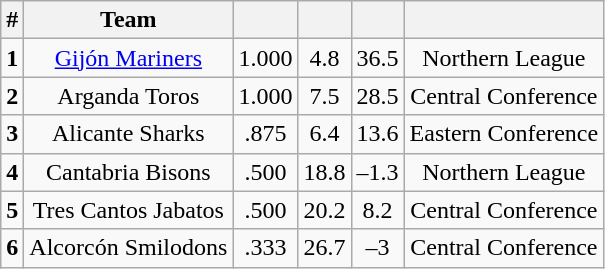<table class="wikitable" style="text-align: center;">
<tr>
<th>#</th>
<th>Team</th>
<th></th>
<th></th>
<th></th>
<th></th>
</tr>
<tr>
<td><strong>1</strong></td>
<td><a href='#'>Gijón Mariners</a></td>
<td>1.000</td>
<td>4.8</td>
<td>36.5</td>
<td>Northern League</td>
</tr>
<tr>
<td><strong>2</strong></td>
<td>Arganda Toros</td>
<td>1.000</td>
<td>7.5</td>
<td>28.5</td>
<td>Central Conference</td>
</tr>
<tr>
<td><strong>3</strong></td>
<td>Alicante Sharks</td>
<td>.875</td>
<td>6.4</td>
<td>13.6</td>
<td>Eastern Conference</td>
</tr>
<tr>
<td><strong>4</strong></td>
<td>Cantabria Bisons</td>
<td>.500</td>
<td>18.8</td>
<td>–1.3</td>
<td>Northern League</td>
</tr>
<tr>
<td><strong>5</strong></td>
<td>Tres Cantos Jabatos</td>
<td>.500</td>
<td>20.2</td>
<td>8.2</td>
<td>Central Conference</td>
</tr>
<tr>
<td><strong>6</strong></td>
<td>Alcorcón Smilodons</td>
<td>.333</td>
<td>26.7</td>
<td>–3</td>
<td>Central Conference</td>
</tr>
</table>
